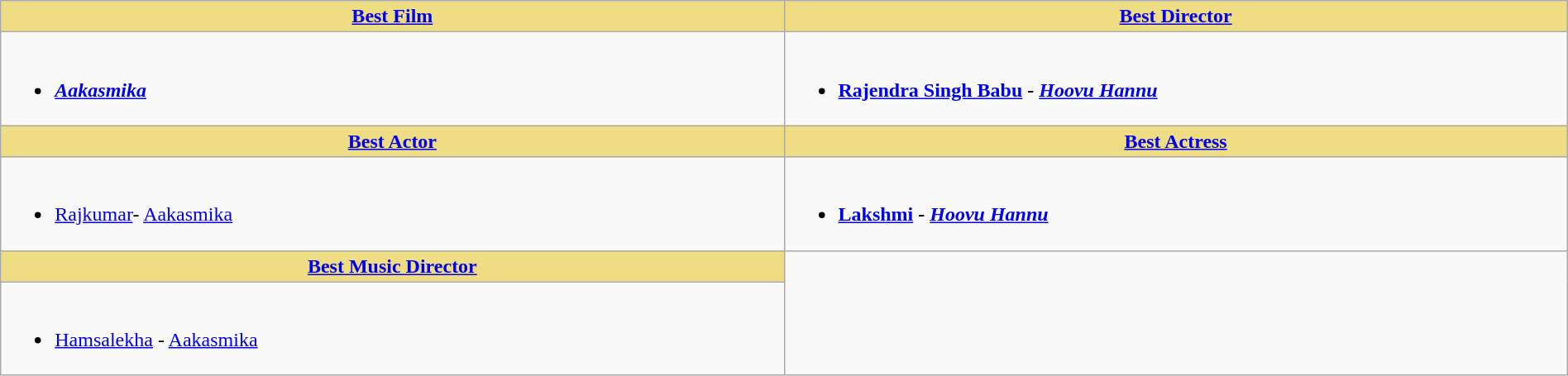<table class="wikitable" width=100% |>
<tr>
<th !  style="background:#eedd82; text-align:center; width:50%;"><a href='#'>Best Film</a></th>
<th !  style="background:#eedd82; text-align:center; width:50%;"><a href='#'>Best Director</a></th>
</tr>
<tr>
<td valign="top"><br><ul><li><strong><em><a href='#'>Aakasmika</a></em></strong></li></ul></td>
<td valign="top"><br><ul><li><strong><a href='#'>Rajendra Singh Babu</a> -  <em><a href='#'>Hoovu Hannu</a><strong><em></li></ul></td>
</tr>
<tr>
<th ! style="background:#eedd82; text-align:center;"><a href='#'>Best Actor</a></th>
<th ! style="background:#eedd82; text-align:center;"><a href='#'>Best Actress</a></th>
</tr>
<tr>
<td><br><ul><li></strong><a href='#'>Rajkumar</a>- </em><a href='#'>Aakasmika</a></em></strong></li></ul></td>
<td><br><ul><li><strong><a href='#'>Lakshmi</a> - <em><a href='#'>Hoovu Hannu</a><strong><em></li></ul></td>
</tr>
<tr>
<th ! style="background:#eedd82; text-align:center;"><a href='#'>Best Music Director</a></th>
</tr>
<tr>
<td><br><ul><li></strong><a href='#'>Hamsalekha</a> - </em><a href='#'>Aakasmika</a></em></strong></li></ul></td>
</tr>
</table>
